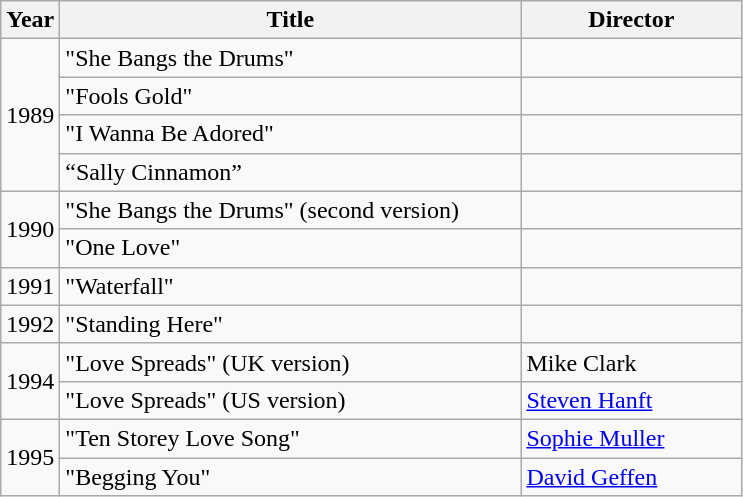<table class="wikitable" border="1">
<tr>
<th>Year</th>
<th width="300">Title</th>
<th width="140">Director</th>
</tr>
<tr>
<td rowspan="4">1989</td>
<td>"She Bangs the Drums"</td>
<td></td>
</tr>
<tr>
<td>"Fools Gold"</td>
<td></td>
</tr>
<tr>
<td>"I Wanna Be Adored"</td>
<td></td>
</tr>
<tr>
<td>“Sally Cinnamon”</td>
<td></td>
</tr>
<tr>
<td rowspan="2">1990</td>
<td>"She Bangs the Drums" (second version)</td>
<td></td>
</tr>
<tr>
<td>"One Love"</td>
<td></td>
</tr>
<tr>
<td>1991</td>
<td>"Waterfall"</td>
<td></td>
</tr>
<tr>
<td>1992</td>
<td>"Standing Here"</td>
<td></td>
</tr>
<tr>
<td rowspan="2">1994</td>
<td>"Love Spreads" (UK version)</td>
<td>Mike Clark</td>
</tr>
<tr>
<td>"Love Spreads" (US version)</td>
<td><a href='#'>Steven Hanft</a></td>
</tr>
<tr>
<td rowspan="2">1995</td>
<td>"Ten Storey Love Song"</td>
<td><a href='#'>Sophie Muller</a></td>
</tr>
<tr>
<td>"Begging You"</td>
<td><a href='#'>David Geffen</a></td>
</tr>
</table>
